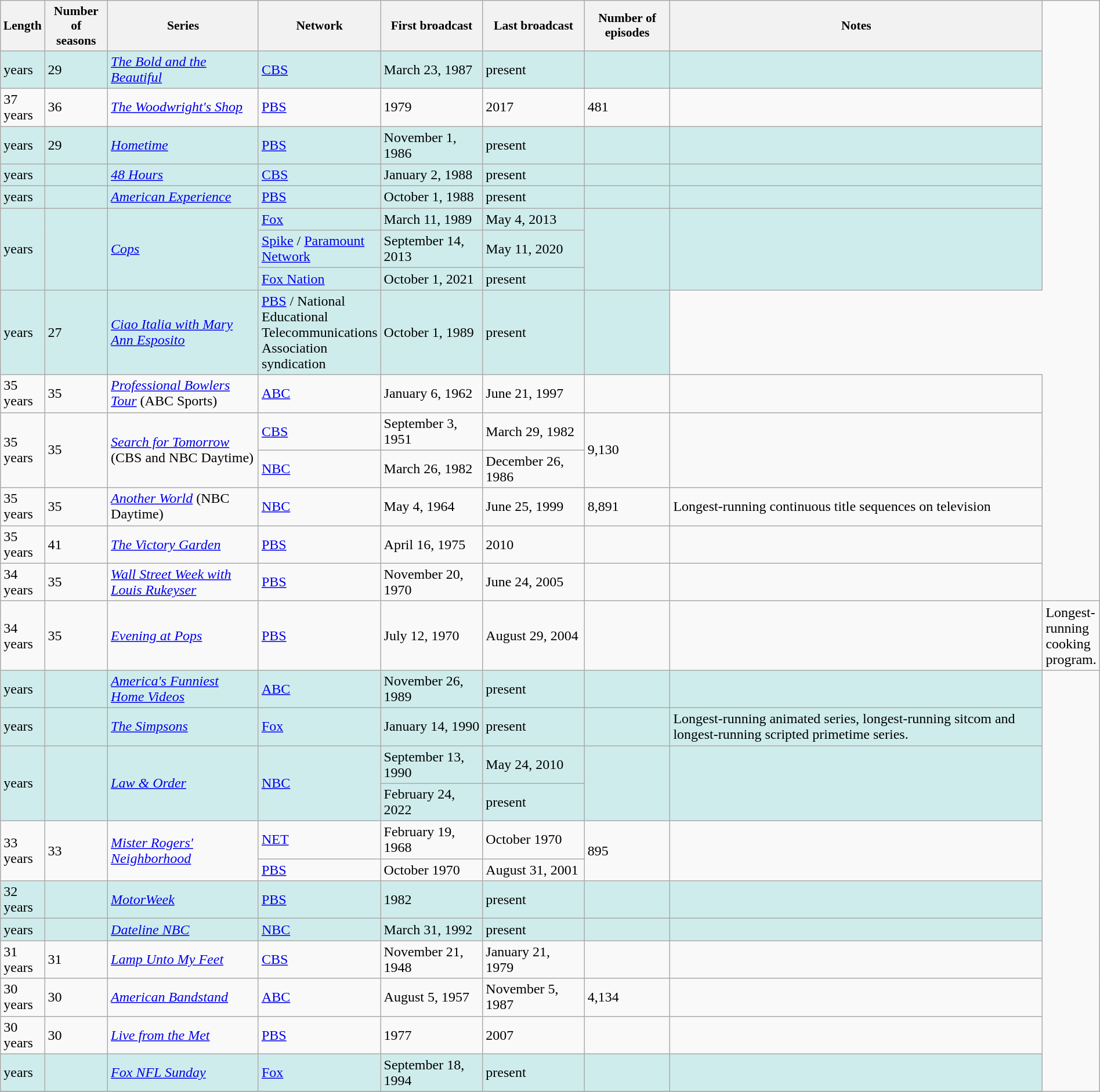<table class="wikitable sortable" width="100%">
<tr>
<th style="width:2%; font-size:90%;">Length</th>
<th style="width:6%; font-size:90%;">Number of<br>seasons</th>
<th style="width:15%; font-size:90%;">Series</th>
<th style="width:8.5%; font-size:90%;">Network</th>
<th style="width:10%; font-size:90%;">First broadcast</th>
<th style="width:10%; font-size:90%;">Last broadcast</th>
<th style="width:8.5%; font-size:90%;">Number of<br>episodes</th>
<th style="width:40%; font-size:90%;" class="unsortable">Notes</th>
</tr>
<tr bgcolor=#CFECEC>
<td> years</td>
<td>29</td>
<td><em><a href='#'>The Bold and the Beautiful</a></em></td>
<td><a href='#'>CBS</a></td>
<td>March 23, 1987</td>
<td>present</td>
<td></td>
<td></td>
</tr>
<tr>
<td>37 years</td>
<td>36</td>
<td><em><a href='#'>The Woodwright's Shop</a></em></td>
<td><a href='#'>PBS</a></td>
<td>1979</td>
<td>2017</td>
<td>481</td>
<td></td>
</tr>
<tr bgcolor=#CFECEC>
<td> years</td>
<td>29</td>
<td><em><a href='#'>Hometime</a></em></td>
<td><a href='#'>PBS</a></td>
<td>November 1, 1986</td>
<td>present</td>
<td></td>
<td></td>
</tr>
<tr bgcolor=#CFECEC>
<td> years</td>
<td></td>
<td><em><a href='#'>48 Hours</a></em></td>
<td><a href='#'>CBS</a></td>
<td>January 2, 1988</td>
<td>present</td>
<td></td>
<td></td>
</tr>
<tr bgcolor=#CFECEC>
<td> years</td>
<td></td>
<td><em><a href='#'>American Experience</a></em></td>
<td><a href='#'>PBS</a></td>
<td>October 1, 1988</td>
<td>present</td>
<td></td>
<td></td>
</tr>
<tr bgcolor=#CFECEC>
<td rowspan=3> years</td>
<td rowspan=3></td>
<td rowspan=3><em><a href='#'>Cops</a></em></td>
<td><a href='#'>Fox</a></td>
<td>March 11, 1989</td>
<td>May 4, 2013</td>
<td rowspan=3></td>
<td rowspan=3></td>
</tr>
<tr bgcolor=#CFECEC>
<td><a href='#'>Spike</a> / <a href='#'>Paramount Network</a></td>
<td>September 14, 2013</td>
<td>May 11, 2020</td>
</tr>
<tr bgcolor=#CFECEC>
<td><a href='#'>Fox Nation</a></td>
<td>October 1, 2021</td>
<td>present</td>
</tr>
<tr bgcolor=#CFECEC>
<td> years</td>
<td>27</td>
<td><em><a href='#'>Ciao Italia with Mary Ann Esposito</a></em></td>
<td><a href='#'>PBS</a> / National Educational Telecommunications Association syndication</td>
<td>October 1, 1989</td>
<td>present</td>
<td></td>
</tr>
<tr>
<td>35 years</td>
<td>35</td>
<td><em><a href='#'>Professional Bowlers Tour</a></em> (ABC Sports)</td>
<td><a href='#'>ABC</a></td>
<td>January 6, 1962</td>
<td>June 21, 1997</td>
<td></td>
<td></td>
</tr>
<tr>
<td rowspan=2>35 years</td>
<td rowspan=2>35</td>
<td rowspan=2><em><a href='#'>Search for Tomorrow</a></em> (CBS and NBC Daytime)</td>
<td><a href='#'>CBS</a></td>
<td>September 3, 1951</td>
<td>March 29, 1982</td>
<td rowspan=2>9,130</td>
<td rowspan=2></td>
</tr>
<tr>
<td><a href='#'>NBC</a></td>
<td>March 26, 1982</td>
<td>December 26, 1986</td>
</tr>
<tr>
<td>35 years</td>
<td>35</td>
<td><em><a href='#'>Another World</a></em> (NBC Daytime)</td>
<td><a href='#'>NBC</a></td>
<td>May 4, 1964</td>
<td>June 25, 1999</td>
<td>8,891</td>
<td>Longest-running continuous title sequences on television</td>
</tr>
<tr>
<td>35 years</td>
<td>41</td>
<td><em><a href='#'>The Victory Garden</a></em></td>
<td><a href='#'>PBS</a></td>
<td>April 16, 1975</td>
<td>2010</td>
<td></td>
<td></td>
</tr>
<tr>
<td>34 years</td>
<td>35</td>
<td><em><a href='#'>Wall Street Week with Louis Rukeyser</a></em></td>
<td><a href='#'>PBS</a></td>
<td>November 20, 1970</td>
<td>June 24, 2005</td>
<td></td>
<td></td>
</tr>
<tr>
<td>34 years</td>
<td>35</td>
<td><em><a href='#'>Evening at Pops</a></em></td>
<td><a href='#'>PBS</a></td>
<td>July 12, 1970</td>
<td>August 29, 2004</td>
<td></td>
<td></td>
<td>Longest-running cooking program.</td>
</tr>
<tr bgcolor=#CFECEC>
<td> years</td>
<td></td>
<td><em><a href='#'>America's Funniest Home Videos</a></em></td>
<td><a href='#'>ABC</a></td>
<td>November 26, 1989</td>
<td>present</td>
<td></td>
<td></td>
</tr>
<tr bgcolor=#CFECEC>
<td> years</td>
<td></td>
<td><em><a href='#'>The Simpsons</a></em></td>
<td><a href='#'>Fox</a></td>
<td>January 14, 1990</td>
<td>present</td>
<td></td>
<td>Longest-running animated series, longest-running sitcom and longest-running scripted primetime series.</td>
</tr>
<tr bgcolor=#CFECEC>
<td rowspan="2"> years</td>
<td rowspan="2"></td>
<td rowspan="2"><em><a href='#'>Law & Order</a></em></td>
<td rowspan="2"><a href='#'>NBC</a></td>
<td>September 13, 1990</td>
<td>May 24, 2010</td>
<td rowspan="2"></td>
<td rowspan="2"></td>
</tr>
<tr bgcolor=#CFECEC>
<td>February 24, 2022</td>
<td>present</td>
</tr>
<tr>
<td rowspan="2">33 years</td>
<td rowspan="2">33</td>
<td rowspan="2"><em><a href='#'>Mister Rogers' Neighborhood</a></em></td>
<td><a href='#'>NET</a></td>
<td>February 19, 1968</td>
<td>October 1970</td>
<td rowspan="2">895</td>
<td rowspan="2"></td>
</tr>
<tr>
<td><a href='#'>PBS</a></td>
<td>October 1970</td>
<td>August 31, 2001</td>
</tr>
<tr bgcolor=#CFECEC>
<td>32 years</td>
<td></td>
<td><em><a href='#'>MotorWeek</a></em></td>
<td><a href='#'>PBS</a></td>
<td>1982</td>
<td>present</td>
<td></td>
<td></td>
</tr>
<tr bgcolor=#CFECEC>
<td> years</td>
<td></td>
<td><em><a href='#'>Dateline NBC</a></em></td>
<td><a href='#'>NBC</a></td>
<td>March 31, 1992</td>
<td>present</td>
<td></td>
<td></td>
</tr>
<tr>
<td>31 years</td>
<td>31</td>
<td><em><a href='#'>Lamp Unto My Feet</a></em></td>
<td><a href='#'>CBS</a></td>
<td>November 21, 1948</td>
<td>January 21, 1979</td>
<td></td>
<td></td>
</tr>
<tr>
<td>30 years</td>
<td>30</td>
<td><em><a href='#'>American Bandstand</a></em></td>
<td><a href='#'>ABC</a></td>
<td>August 5, 1957</td>
<td>November 5, 1987</td>
<td>4,134</td>
<td></td>
</tr>
<tr>
<td>30 years</td>
<td>30</td>
<td><em><a href='#'>Live from the Met</a></em></td>
<td><a href='#'>PBS</a></td>
<td>1977</td>
<td>2007</td>
<td></td>
<td></td>
</tr>
<tr bgcolor=#CFECEC>
<td> years</td>
<td></td>
<td><em><a href='#'>Fox NFL Sunday</a></em></td>
<td><a href='#'>Fox</a></td>
<td>September 18, 1994</td>
<td>present</td>
<td></td>
<td></td>
</tr>
<tr>
</tr>
</table>
